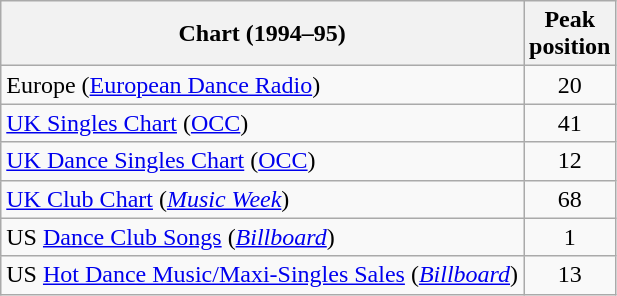<table class="wikitable sortable">
<tr>
<th align="left">Chart (1994–95)</th>
<th align="left">Peak<br>position</th>
</tr>
<tr>
<td align="left">Europe (<a href='#'>European Dance Radio</a>)</td>
<td align="center">20</td>
</tr>
<tr>
<td align="left"><a href='#'>UK Singles Chart</a> (<a href='#'>OCC</a>)</td>
<td align="center">41</td>
</tr>
<tr>
<td align="left"><a href='#'>UK Dance Singles Chart</a> (<a href='#'>OCC</a>)</td>
<td align="center">12</td>
</tr>
<tr>
<td align="left"><a href='#'>UK Club Chart</a> (<em><a href='#'>Music Week</a></em>)</td>
<td align="center">68</td>
</tr>
<tr>
<td align="left">US <a href='#'>Dance Club Songs</a> (<em><a href='#'>Billboard</a></em>)</td>
<td align="center">1</td>
</tr>
<tr>
<td align="left">US <a href='#'>Hot Dance Music/Maxi-Singles Sales</a> (<em><a href='#'>Billboard</a></em>)</td>
<td align="center">13</td>
</tr>
</table>
